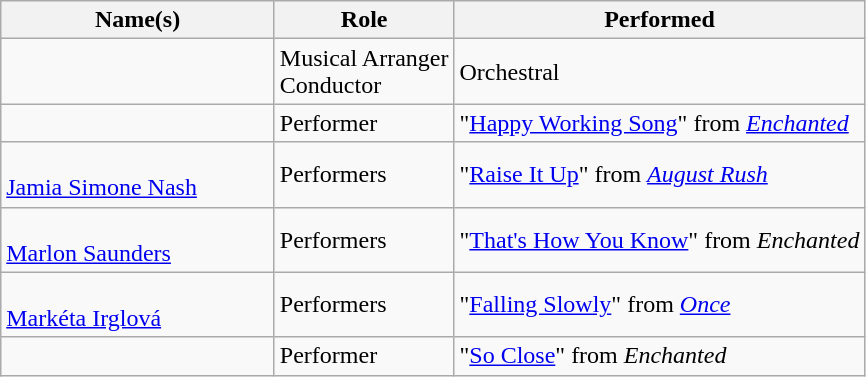<table class="wikitable plainrowheaders sortable" rowspan=2 style="text-align: left">
<tr>
<th scope="col" width="175">Name(s)</th>
<th scope="col" align="center">Role</th>
<th scope="col" align="center">Performed</th>
</tr>
<tr>
<td></td>
<td>Musical Arranger<br>Conductor</td>
<td>Orchestral</td>
</tr>
<tr>
<td></td>
<td>Performer</td>
<td>"<a href='#'>Happy Working Song</a>" from <em><a href='#'>Enchanted</a></em></td>
</tr>
<tr>
<td><br><a href='#'>Jamia Simone Nash</a></td>
<td>Performers</td>
<td>"<a href='#'>Raise It Up</a>" from <em><a href='#'>August Rush</a></em></td>
</tr>
<tr>
<td><br><a href='#'>Marlon Saunders</a></td>
<td>Performers</td>
<td>"<a href='#'>That's How You Know</a>" from <em>Enchanted</em></td>
</tr>
<tr>
<td><br><a href='#'>Markéta Irglová</a></td>
<td>Performers</td>
<td>"<a href='#'>Falling Slowly</a>" from <em><a href='#'>Once</a></em></td>
</tr>
<tr>
<td></td>
<td>Performer</td>
<td>"<a href='#'>So Close</a>" from <em>Enchanted</em></td>
</tr>
</table>
